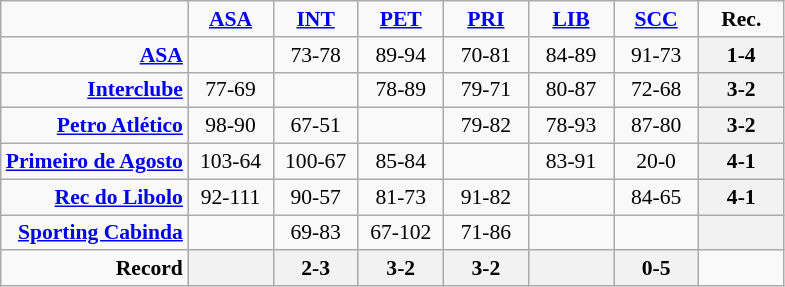<table style="font-size: 90%; text-align: center" class="wikitable">
<tr>
<td></td>
<td width=50><strong><a href='#'>ASA</a></strong></td>
<td width=50><strong><a href='#'>INT</a></strong></td>
<td width=50><strong><a href='#'>PET</a></strong></td>
<td width=50><strong><a href='#'>PRI</a></strong></td>
<td width=50><strong><a href='#'>LIB</a></strong></td>
<td width=50><strong><a href='#'>SCC</a></strong></td>
<td width=50><strong>Rec.</strong></td>
</tr>
<tr>
<td align=right><strong><a href='#'>ASA</a></strong></td>
<td></td>
<td>73-78</td>
<td>89-94</td>
<td>70-81</td>
<td>84-89</td>
<td>91-73</td>
<th>1-4</th>
</tr>
<tr>
<td align=right><strong><a href='#'>Interclube</a></strong></td>
<td>77-69</td>
<td></td>
<td>78-89</td>
<td>79-71</td>
<td>80-87</td>
<td>72-68</td>
<th>3-2</th>
</tr>
<tr>
<td align=right><strong><a href='#'>Petro Atlético</a></strong></td>
<td>98-90</td>
<td>67-51</td>
<td></td>
<td>79-82</td>
<td>78-93</td>
<td>87-80</td>
<th>3-2</th>
</tr>
<tr>
<td align=right><strong><a href='#'>Primeiro de Agosto</a></strong></td>
<td>103-64</td>
<td>100-67</td>
<td>85-84</td>
<td></td>
<td>83-91</td>
<td>20-0</td>
<th>4-1</th>
</tr>
<tr>
<td align=right><strong><a href='#'>Rec do Libolo</a></strong></td>
<td>92-111</td>
<td>90-57</td>
<td>81-73</td>
<td>91-82</td>
<td></td>
<td>84-65</td>
<th>4-1</th>
</tr>
<tr>
<td align=right><strong><a href='#'>Sporting Cabinda</a></strong></td>
<td></td>
<td>69-83</td>
<td>67-102</td>
<td>71-86</td>
<td></td>
<td></td>
<th></th>
</tr>
<tr>
<td align=right><strong>Record</strong></td>
<th></th>
<th>2-3</th>
<th>3-2</th>
<th>3-2</th>
<th></th>
<th>0-5</th>
<td></td>
</tr>
</table>
